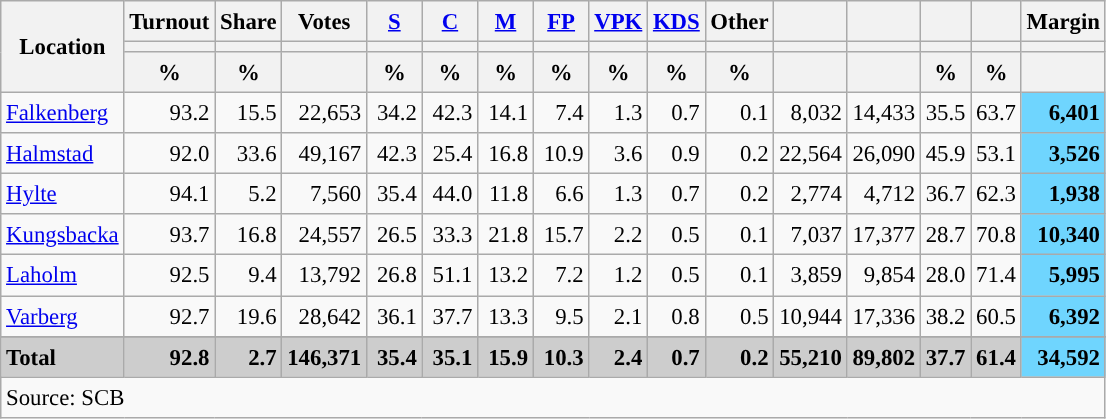<table class="wikitable sortable" style="text-align:right; font-size:95%; line-height:20px;">
<tr>
<th rowspan="3">Location</th>
<th>Turnout</th>
<th>Share</th>
<th>Votes</th>
<th width="30px" class="unsortable"><a href='#'>S</a></th>
<th width="30px" class="unsortable"><a href='#'>C</a></th>
<th width="30px" class="unsortable"><a href='#'>M</a></th>
<th width="30px" class="unsortable"><a href='#'>FP</a></th>
<th width="30px" class="unsortable"><a href='#'>VPK</a></th>
<th width="30px" class="unsortable"><a href='#'>KDS</a></th>
<th width="30px" class="unsortable">Other</th>
<th></th>
<th></th>
<th></th>
<th></th>
<th>Margin</th>
</tr>
<tr>
<th></th>
<th></th>
<th></th>
<th style="background:"></th>
<th style="background:"></th>
<th style="background:"></th>
<th style="background:"></th>
<th style="background:"></th>
<th style="background:"></th>
<th style="background:"></th>
<th style="background:"></th>
<th style="background:"></th>
<th style="background:"></th>
<th style="background:"></th>
<th></th>
</tr>
<tr>
<th data-sort-type="number">%</th>
<th data-sort-type="number">%</th>
<th></th>
<th data-sort-type="number">%</th>
<th data-sort-type="number">%</th>
<th data-sort-type="number">%</th>
<th data-sort-type="number">%</th>
<th data-sort-type="number">%</th>
<th data-sort-type="number">%</th>
<th data-sort-type="number">%</th>
<th data-sort-type="number"></th>
<th data-sort-type="number"></th>
<th data-sort-type="number">%</th>
<th data-sort-type="number">%</th>
<th data-sort-type="number"></th>
</tr>
<tr>
<td align=left><a href='#'>Falkenberg</a></td>
<td>93.2</td>
<td>15.5</td>
<td>22,653</td>
<td>34.2</td>
<td>42.3</td>
<td>14.1</td>
<td>7.4</td>
<td>1.3</td>
<td>0.7</td>
<td>0.1</td>
<td>8,032</td>
<td>14,433</td>
<td>35.5</td>
<td>63.7</td>
<td bgcolor=#6fd5fe><strong>6,401</strong></td>
</tr>
<tr>
<td align=left><a href='#'>Halmstad</a></td>
<td>92.0</td>
<td>33.6</td>
<td>49,167</td>
<td>42.3</td>
<td>25.4</td>
<td>16.8</td>
<td>10.9</td>
<td>3.6</td>
<td>0.9</td>
<td>0.2</td>
<td>22,564</td>
<td>26,090</td>
<td>45.9</td>
<td>53.1</td>
<td bgcolor=#6fd5fe><strong>3,526</strong></td>
</tr>
<tr>
<td align=left><a href='#'>Hylte</a></td>
<td>94.1</td>
<td>5.2</td>
<td>7,560</td>
<td>35.4</td>
<td>44.0</td>
<td>11.8</td>
<td>6.6</td>
<td>1.3</td>
<td>0.7</td>
<td>0.2</td>
<td>2,774</td>
<td>4,712</td>
<td>36.7</td>
<td>62.3</td>
<td bgcolor=#6fd5fe><strong>1,938</strong></td>
</tr>
<tr>
<td align=left><a href='#'>Kungsbacka</a></td>
<td>93.7</td>
<td>16.8</td>
<td>24,557</td>
<td>26.5</td>
<td>33.3</td>
<td>21.8</td>
<td>15.7</td>
<td>2.2</td>
<td>0.5</td>
<td>0.1</td>
<td>7,037</td>
<td>17,377</td>
<td>28.7</td>
<td>70.8</td>
<td bgcolor=#6fd5fe><strong>10,340</strong></td>
</tr>
<tr>
<td align=left><a href='#'>Laholm</a></td>
<td>92.5</td>
<td>9.4</td>
<td>13,792</td>
<td>26.8</td>
<td>51.1</td>
<td>13.2</td>
<td>7.2</td>
<td>1.2</td>
<td>0.5</td>
<td>0.1</td>
<td>3,859</td>
<td>9,854</td>
<td>28.0</td>
<td>71.4</td>
<td bgcolor=#6fd5fe><strong>5,995</strong></td>
</tr>
<tr>
<td align=left><a href='#'>Varberg</a></td>
<td>92.7</td>
<td>19.6</td>
<td>28,642</td>
<td>36.1</td>
<td>37.7</td>
<td>13.3</td>
<td>9.5</td>
<td>2.1</td>
<td>0.8</td>
<td>0.5</td>
<td>10,944</td>
<td>17,336</td>
<td>38.2</td>
<td>60.5</td>
<td bgcolor=#6fd5fe><strong>6,392</strong></td>
</tr>
<tr>
</tr>
<tr style="background:#CDCDCD;">
<td align=left><strong>Total</strong></td>
<td><strong>92.8</strong></td>
<td><strong>2.7</strong></td>
<td><strong>146,371</strong></td>
<td><strong>35.4</strong></td>
<td><strong>35.1</strong></td>
<td><strong>15.9</strong></td>
<td><strong>10.3</strong></td>
<td><strong>2.4</strong></td>
<td><strong>0.7</strong></td>
<td><strong>0.2</strong></td>
<td><strong>55,210</strong></td>
<td><strong>89,802</strong></td>
<td><strong>37.7</strong></td>
<td><strong>61.4</strong></td>
<td bgcolor=#6fd5fe><strong>34,592</strong></td>
</tr>
<tr>
<td align=left colspan=16>Source: SCB </td>
</tr>
</table>
